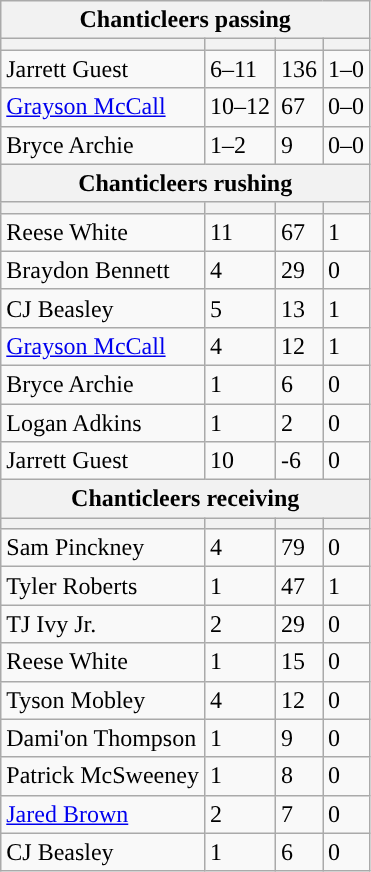<table class="wikitable plainrowheaders">
<tr>
<th colspan="6">Chanticleers passing</th>
</tr>
<tr>
<th scope="col"></th>
<th scope="col"></th>
<th scope="col"></th>
<th scope="col"></th>
</tr>
<tr>
<td>Jarrett Guest</td>
<td>6–11</td>
<td>136</td>
<td>1–0</td>
</tr>
<tr>
<td><a href='#'>Grayson McCall</a></td>
<td>10–12</td>
<td>67</td>
<td>0–0</td>
</tr>
<tr>
<td>Bryce Archie</td>
<td>1–2</td>
<td>9</td>
<td>0–0</td>
</tr>
<tr>
<th colspan="6">Chanticleers rushing</th>
</tr>
<tr>
<th scope="col"></th>
<th scope="col"></th>
<th scope="col"></th>
<th scope="col"></th>
</tr>
<tr>
<td>Reese White</td>
<td>11</td>
<td>67</td>
<td>1</td>
</tr>
<tr>
<td>Braydon Bennett</td>
<td>4</td>
<td>29</td>
<td>0</td>
</tr>
<tr>
<td>CJ Beasley</td>
<td>5</td>
<td>13</td>
<td>1</td>
</tr>
<tr>
<td><a href='#'>Grayson McCall</a></td>
<td>4</td>
<td>12</td>
<td>1</td>
</tr>
<tr>
<td>Bryce Archie</td>
<td>1</td>
<td>6</td>
<td>0</td>
</tr>
<tr>
<td>Logan Adkins</td>
<td>1</td>
<td>2</td>
<td>0</td>
</tr>
<tr>
<td>Jarrett Guest</td>
<td>10</td>
<td>-6</td>
<td>0</td>
</tr>
<tr>
<th colspan="6">Chanticleers receiving</th>
</tr>
<tr>
<th scope="col"></th>
<th scope="col"></th>
<th scope="col"></th>
<th scope="col"></th>
</tr>
<tr>
<td>Sam Pinckney</td>
<td>4</td>
<td>79</td>
<td>0</td>
</tr>
<tr>
<td>Tyler Roberts</td>
<td>1</td>
<td>47</td>
<td>1</td>
</tr>
<tr>
<td>TJ Ivy Jr.</td>
<td>2</td>
<td>29</td>
<td>0</td>
</tr>
<tr>
<td>Reese White</td>
<td>1</td>
<td>15</td>
<td>0</td>
</tr>
<tr>
<td>Tyson Mobley</td>
<td>4</td>
<td>12</td>
<td>0</td>
</tr>
<tr>
<td>Dami'on Thompson</td>
<td>1</td>
<td>9</td>
<td>0</td>
</tr>
<tr>
<td>Patrick McSweeney</td>
<td>1</td>
<td>8</td>
<td>0</td>
</tr>
<tr>
<td><a href='#'>Jared Brown</a></td>
<td>2</td>
<td>7</td>
<td>0</td>
</tr>
<tr>
<td>CJ Beasley</td>
<td>1</td>
<td>6</td>
<td>0</td>
</tr>
</table>
